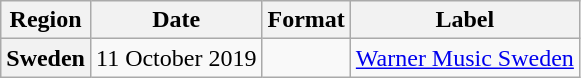<table class="wikitable plainrowheaders">
<tr>
<th>Region</th>
<th>Date</th>
<th>Format</th>
<th>Label</th>
</tr>
<tr>
<th scope="row">Sweden</th>
<td>11 October 2019</td>
<td></td>
<td><a href='#'>Warner Music Sweden</a></td>
</tr>
</table>
